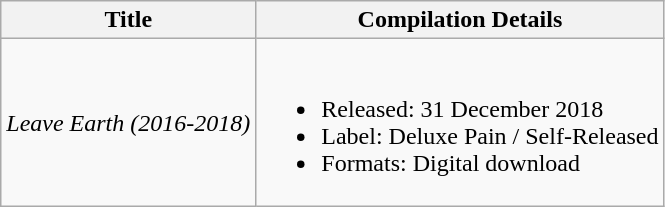<table class="wikitable">
<tr>
<th>Title</th>
<th>Compilation Details</th>
</tr>
<tr>
<td><em>Leave Earth (2016-2018)</em></td>
<td><br><ul><li>Released: 31 December 2018</li><li>Label: Deluxe Pain / Self-Released</li><li>Formats: Digital download</li></ul></td>
</tr>
</table>
